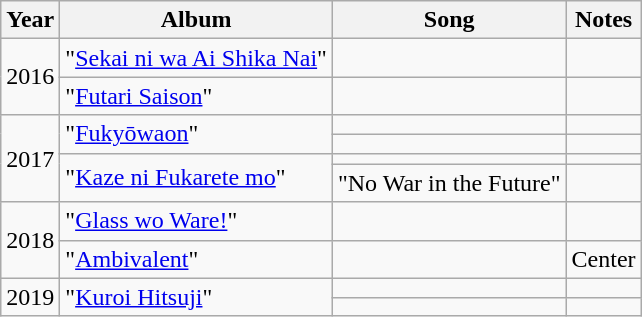<table class="wikitable">
<tr>
<th>Year</th>
<th>Album</th>
<th>Song</th>
<th>Notes</th>
</tr>
<tr>
<td rowspan="2">2016</td>
<td rowspan="1">"<a href='#'>Sekai ni wa Ai Shika Nai</a>"</td>
<td></td>
<td></td>
</tr>
<tr>
<td rowspan="1">"<a href='#'>Futari Saison</a>"</td>
<td></td>
<td></td>
</tr>
<tr>
<td rowspan="4">2017</td>
<td rowspan="2">"<a href='#'>Fukyōwaon</a>"</td>
<td></td>
<td></td>
</tr>
<tr>
<td></td>
<td></td>
</tr>
<tr>
<td rowspan="2">"<a href='#'>Kaze ni Fukarete mo</a>"</td>
<td></td>
<td></td>
</tr>
<tr>
<td>"No War in the Future"</td>
<td></td>
</tr>
<tr>
<td rowspan="2">2018</td>
<td rowspan="1">"<a href='#'>Glass wo Ware!</a>"</td>
<td></td>
<td></td>
</tr>
<tr>
<td rowspan="1">"<a href='#'>Ambivalent</a>"</td>
<td></td>
<td>Center</td>
</tr>
<tr>
<td rowspan="2">2019</td>
<td rowspan="2">"<a href='#'>Kuroi Hitsuji</a>"</td>
<td></td>
<td></td>
</tr>
<tr>
<td></td>
<td></td>
</tr>
</table>
